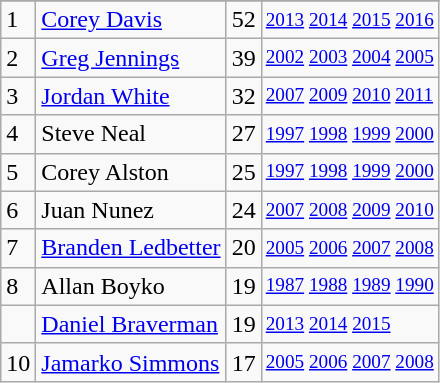<table class="wikitable">
<tr>
</tr>
<tr>
<td>1</td>
<td><a href='#'>Corey Davis</a></td>
<td>52</td>
<td style="font-size:80%;"><a href='#'>2013</a> <a href='#'>2014</a> <a href='#'>2015</a> <a href='#'>2016</a></td>
</tr>
<tr>
<td>2</td>
<td><a href='#'>Greg Jennings</a></td>
<td>39</td>
<td style="font-size:80%;"><a href='#'>2002</a> <a href='#'>2003</a> <a href='#'>2004</a> <a href='#'>2005</a></td>
</tr>
<tr>
<td>3</td>
<td><a href='#'>Jordan White</a></td>
<td>32</td>
<td style="font-size:80%;"><a href='#'>2007</a> <a href='#'>2009</a> <a href='#'>2010</a> <a href='#'>2011</a></td>
</tr>
<tr>
<td>4</td>
<td>Steve Neal</td>
<td>27</td>
<td style="font-size:80%;"><a href='#'>1997</a> <a href='#'>1998</a> <a href='#'>1999</a> <a href='#'>2000</a></td>
</tr>
<tr>
<td>5</td>
<td>Corey Alston</td>
<td>25</td>
<td style="font-size:80%;"><a href='#'>1997</a> <a href='#'>1998</a> <a href='#'>1999</a> <a href='#'>2000</a></td>
</tr>
<tr>
<td>6</td>
<td>Juan Nunez</td>
<td>24</td>
<td style="font-size:80%;"><a href='#'>2007</a> <a href='#'>2008</a> <a href='#'>2009</a> <a href='#'>2010</a></td>
</tr>
<tr>
<td>7</td>
<td><a href='#'>Branden Ledbetter</a></td>
<td>20</td>
<td style="font-size:80%;"><a href='#'>2005</a> <a href='#'>2006</a> <a href='#'>2007</a> <a href='#'>2008</a></td>
</tr>
<tr>
<td>8</td>
<td>Allan Boyko</td>
<td>19</td>
<td style="font-size:80%;"><a href='#'>1987</a> <a href='#'>1988</a> <a href='#'>1989</a> <a href='#'>1990</a></td>
</tr>
<tr>
<td></td>
<td><a href='#'>Daniel Braverman</a></td>
<td>19</td>
<td style="font-size:80%;"><a href='#'>2013</a> <a href='#'>2014</a> <a href='#'>2015</a></td>
</tr>
<tr>
<td>10</td>
<td><a href='#'>Jamarko Simmons</a></td>
<td>17</td>
<td style="font-size:80%;"><a href='#'>2005</a> <a href='#'>2006</a> <a href='#'>2007</a> <a href='#'>2008</a></td>
</tr>
</table>
